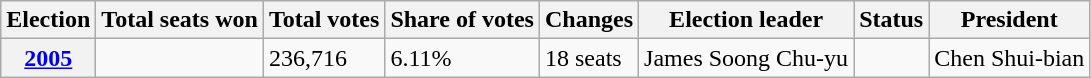<table class=wikitable>
<tr>
<th>Election</th>
<th>Total seats won</th>
<th>Total votes</th>
<th>Share of votes</th>
<th>Changes</th>
<th>Election leader</th>
<th>Status</th>
<th>President</th>
</tr>
<tr>
<th><a href='#'>2005</a></th>
<td></td>
<td>236,716</td>
<td>6.11%</td>
<td>18 seats</td>
<td>James Soong Chu-yu</td>
<td></td>
<td>Chen Shui-bian</td>
</tr>
</table>
